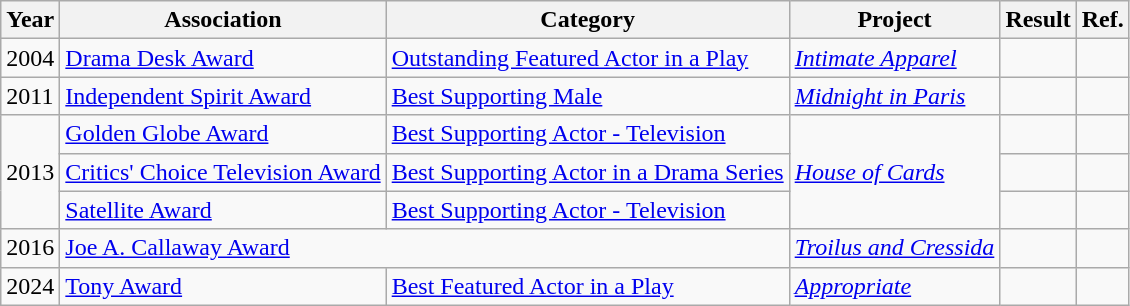<table class="wikitable sortable">
<tr>
<th>Year</th>
<th>Association</th>
<th>Category</th>
<th>Project</th>
<th>Result</th>
<th class="unsortable">Ref.</th>
</tr>
<tr>
<td>2004</td>
<td><a href='#'>Drama Desk Award</a></td>
<td><a href='#'>Outstanding Featured Actor in a Play</a></td>
<td><em><a href='#'>Intimate Apparel</a></em></td>
<td></td>
<td></td>
</tr>
<tr>
<td>2011</td>
<td><a href='#'>Independent Spirit Award</a></td>
<td><a href='#'>Best Supporting Male</a></td>
<td><em><a href='#'>Midnight in Paris</a></em></td>
<td></td>
<td></td>
</tr>
<tr>
<td rowspan=3>2013</td>
<td><a href='#'>Golden Globe Award</a></td>
<td><a href='#'>Best Supporting Actor - Television</a></td>
<td rowspan=3><em><a href='#'>House of Cards</a></em></td>
<td></td>
<td></td>
</tr>
<tr>
<td><a href='#'>Critics' Choice Television Award</a></td>
<td><a href='#'>Best Supporting Actor in a Drama Series</a></td>
<td></td>
<td></td>
</tr>
<tr>
<td><a href='#'>Satellite Award</a></td>
<td><a href='#'>Best Supporting Actor - Television</a></td>
<td></td>
<td></td>
</tr>
<tr>
<td>2016</td>
<td colspan=2><a href='#'>Joe A. Callaway Award</a></td>
<td><em><a href='#'>Troilus and Cressida</a></em></td>
<td></td>
<td></td>
</tr>
<tr>
<td>2024</td>
<td><a href='#'>Tony Award</a></td>
<td><a href='#'>Best Featured Actor in a Play</a></td>
<td><em><a href='#'>Appropriate</a></em></td>
<td></td>
<td></td>
</tr>
</table>
